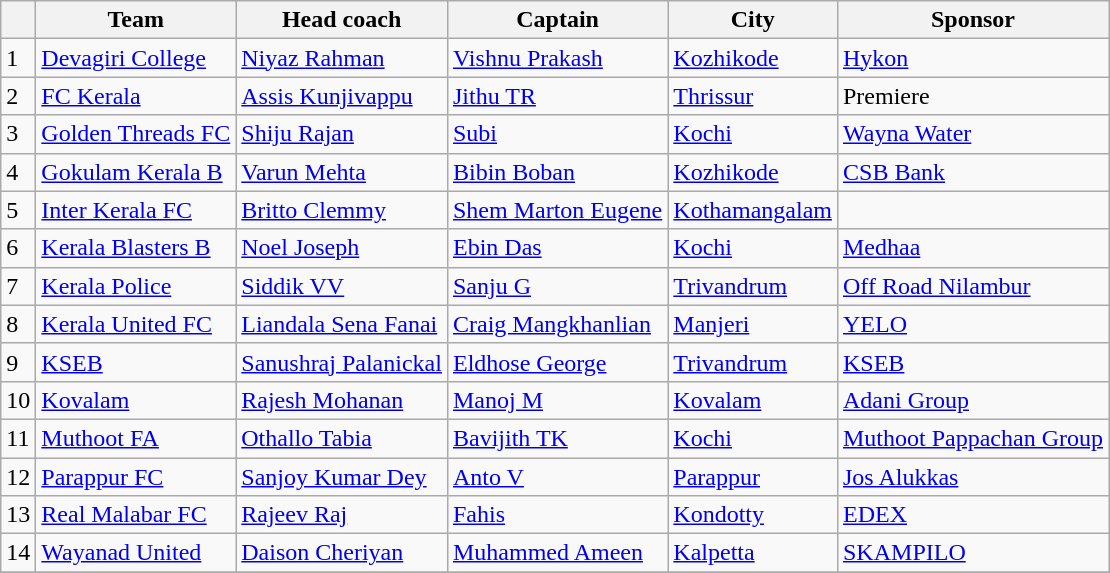<table class="wikitable">
<tr>
<th></th>
<th>Team</th>
<th>Head coach</th>
<th>Captain</th>
<th>City</th>
<th>Sponsor</th>
</tr>
<tr>
<td>1</td>
<td><a href='#'>Devagiri College</a></td>
<td> <a href='#'>Niyaz Rahman</a></td>
<td><a href='#'>Vishnu Prakash</a></td>
<td><a href='#'>Kozhikode</a></td>
<td><a href='#'>Hykon</a></td>
</tr>
<tr>
<td>2</td>
<td><a href='#'>FC Kerala</a></td>
<td> <a href='#'>Assis Kunjivappu</a></td>
<td><a href='#'>Jithu TR</a></td>
<td><a href='#'>Thrissur</a></td>
<td>Premiere</td>
</tr>
<tr>
<td>3</td>
<td><a href='#'>Golden Threads FC</a></td>
<td> <a href='#'>Shiju Rajan</a></td>
<td><a href='#'>Subi</a></td>
<td><a href='#'>Kochi</a></td>
<td><a href='#'>Wayna Water</a></td>
</tr>
<tr>
<td>4</td>
<td><a href='#'>Gokulam Kerala B</a></td>
<td> <a href='#'>Varun Mehta</a></td>
<td><a href='#'>Bibin Boban</a></td>
<td><a href='#'>Kozhikode</a></td>
<td><a href='#'>CSB Bank</a></td>
</tr>
<tr>
<td>5</td>
<td><a href='#'>Inter Kerala FC</a></td>
<td> <a href='#'>Britto Clemmy</a></td>
<td><a href='#'>Shem Marton Eugene</a></td>
<td><a href='#'>Kothamangalam</a></td>
<td></td>
</tr>
<tr>
<td>6</td>
<td><a href='#'>Kerala Blasters B</a></td>
<td> <a href='#'>Noel Joseph</a></td>
<td><a href='#'>Ebin Das</a></td>
<td><a href='#'>Kochi</a></td>
<td><a href='#'>Medhaa</a></td>
</tr>
<tr>
<td>7</td>
<td><a href='#'>Kerala Police</a></td>
<td> <a href='#'>Siddik VV</a></td>
<td><a href='#'>Sanju G</a></td>
<td><a href='#'>Trivandrum</a></td>
<td><a href='#'>Off Road Nilambur</a></td>
</tr>
<tr>
<td>8</td>
<td><a href='#'>Kerala United FC</a></td>
<td> <a href='#'>Liandala Sena Fanai</a></td>
<td><a href='#'>Craig Mangkhanlian</a></td>
<td><a href='#'>Manjeri</a></td>
<td><a href='#'>YELO</a></td>
</tr>
<tr>
<td>9</td>
<td><a href='#'>KSEB</a></td>
<td> <a href='#'>Sanushraj Palanickal</a></td>
<td><a href='#'>Eldhose George</a></td>
<td><a href='#'>Trivandrum</a></td>
<td><a href='#'>KSEB</a></td>
</tr>
<tr>
<td>10</td>
<td><a href='#'>Kovalam</a></td>
<td> <a href='#'>Rajesh Mohanan</a></td>
<td><a href='#'>Manoj M</a></td>
<td><a href='#'>Kovalam</a></td>
<td><a href='#'>Adani Group</a></td>
</tr>
<tr>
<td>11</td>
<td><a href='#'>Muthoot FA</a></td>
<td> <a href='#'>Othallo Tabia</a></td>
<td><a href='#'>Bavijith TK</a></td>
<td><a href='#'>Kochi</a></td>
<td><a href='#'>Muthoot Pappachan Group</a></td>
</tr>
<tr>
<td>12</td>
<td><a href='#'>Parappur FC</a></td>
<td> <a href='#'>Sanjoy Kumar Dey</a></td>
<td><a href='#'>Anto V</a></td>
<td><a href='#'>Parappur</a></td>
<td><a href='#'>Jos Alukkas</a></td>
</tr>
<tr>
<td>13</td>
<td><a href='#'>Real Malabar FC</a></td>
<td> <a href='#'>Rajeev Raj</a></td>
<td><a href='#'>Fahis</a></td>
<td><a href='#'>Kondotty</a></td>
<td><a href='#'>EDEX</a></td>
</tr>
<tr>
<td>14</td>
<td><a href='#'>Wayanad United</a></td>
<td> <a href='#'>Daison Cheriyan</a></td>
<td><a href='#'>Muhammed Ameen</a></td>
<td><a href='#'>Kalpetta</a></td>
<td><a href='#'>SKAMPILO</a></td>
</tr>
<tr>
</tr>
</table>
